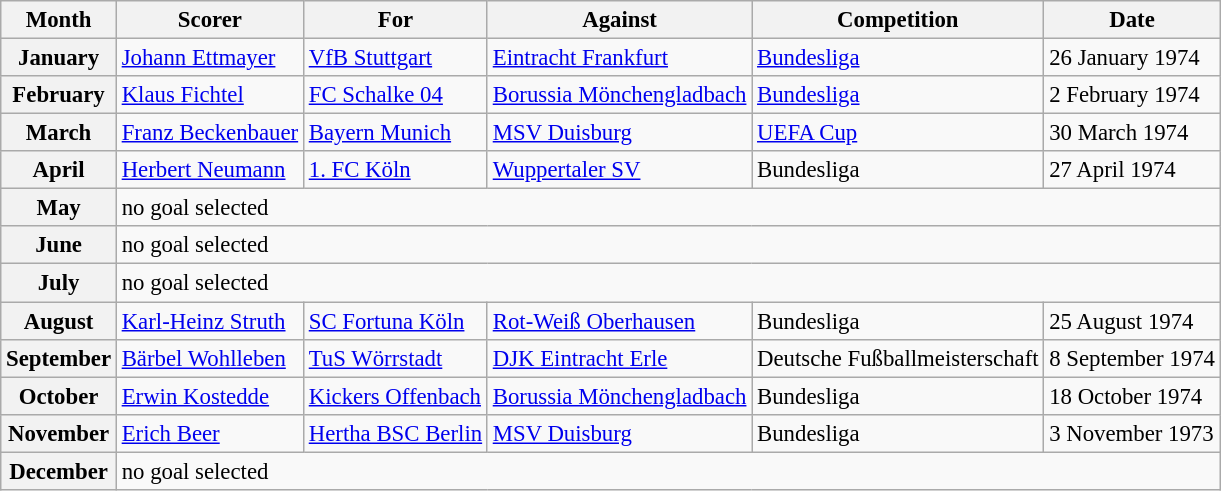<table class="wikitable" style="font-size: 95%;">
<tr>
<th>Month</th>
<th>Scorer</th>
<th>For</th>
<th>Against</th>
<th>Competition</th>
<th>Date</th>
</tr>
<tr>
<th>January</th>
<td><a href='#'>Johann Ettmayer</a></td>
<td><a href='#'>VfB Stuttgart</a></td>
<td><a href='#'>Eintracht Frankfurt</a></td>
<td><a href='#'>Bundesliga</a></td>
<td>26 January 1974</td>
</tr>
<tr>
<th>February</th>
<td><a href='#'>Klaus Fichtel</a></td>
<td><a href='#'>FC Schalke 04</a></td>
<td><a href='#'>Borussia Mönchengladbach</a></td>
<td><a href='#'>Bundesliga</a></td>
<td>2 February 1974</td>
</tr>
<tr>
<th>March</th>
<td><a href='#'>Franz Beckenbauer</a></td>
<td><a href='#'>Bayern Munich</a></td>
<td><a href='#'>MSV Duisburg</a></td>
<td><a href='#'>UEFA Cup</a></td>
<td>30 March 1974</td>
</tr>
<tr>
<th>April</th>
<td><a href='#'>Herbert Neumann</a></td>
<td><a href='#'>1. FC Köln</a></td>
<td><a href='#'>Wuppertaler SV</a></td>
<td>Bundesliga</td>
<td>27 April 1974</td>
</tr>
<tr>
<th>May</th>
<td colspan="5">no goal selected</td>
</tr>
<tr>
<th>June</th>
<td colspan="5">no goal selected</td>
</tr>
<tr>
<th>July</th>
<td colspan="5">no goal selected</td>
</tr>
<tr>
<th>August</th>
<td><a href='#'>Karl-Heinz Struth</a></td>
<td><a href='#'>SC Fortuna Köln</a></td>
<td><a href='#'>Rot-Weiß Oberhausen</a></td>
<td>Bundesliga</td>
<td>25 August 1974</td>
</tr>
<tr>
<th>September</th>
<td><a href='#'>Bärbel Wohlleben</a></td>
<td><a href='#'>TuS Wörrstadt</a></td>
<td><a href='#'>DJK Eintracht Erle</a></td>
<td>Deutsche Fußballmeisterschaft</td>
<td>8 September 1974</td>
</tr>
<tr -style="font-weight: bold;">
<th>October</th>
<td><a href='#'>Erwin Kostedde</a></td>
<td><a href='#'>Kickers Offenbach</a></td>
<td><a href='#'>Borussia Mönchengladbach</a></td>
<td>Bundesliga</td>
<td>18 October 1974</td>
</tr>
<tr>
<th>November</th>
<td><a href='#'>Erich Beer</a></td>
<td><a href='#'>Hertha BSC Berlin</a></td>
<td><a href='#'>MSV Duisburg</a></td>
<td>Bundesliga</td>
<td>3 November 1973</td>
</tr>
<tr>
<th>December</th>
<td colspan="5">no goal selected</td>
</tr>
</table>
